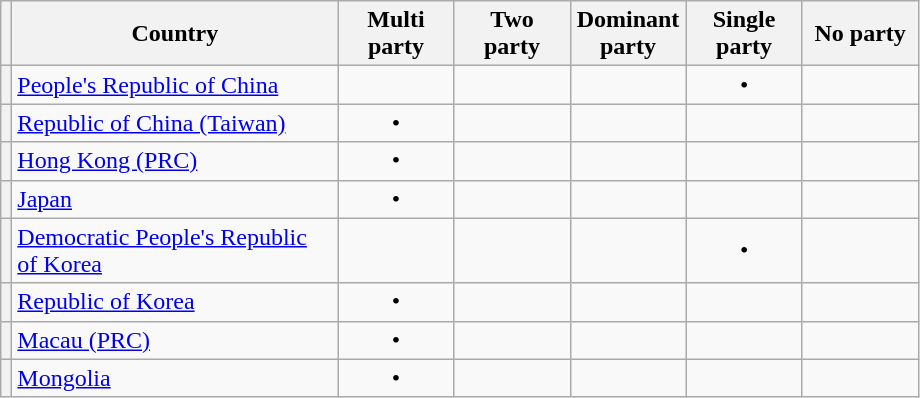<table class="wikitable" style="text-align:center">
<tr>
<th></th>
<th width="210">Country</th>
<th width="70">Multi party</th>
<th width="70">Two party</th>
<th width="70">Dominant party</th>
<th width="70">Single party</th>
<th width="70">No party</th>
</tr>
<tr>
<th></th>
<td style="text-align:left"><a href='#'>People's Republic of China</a></td>
<td></td>
<td></td>
<td></td>
<td>•</td>
<td></td>
</tr>
<tr>
<th></th>
<td style="text-align:left"><a href='#'>Republic of China (Taiwan)</a></td>
<td>•</td>
<td></td>
<td></td>
<td></td>
<td></td>
</tr>
<tr>
<th></th>
<td style="text-align:left"><a href='#'>Hong Kong (PRC)</a></td>
<td>•</td>
<td></td>
<td></td>
<td></td>
<td></td>
</tr>
<tr>
<th></th>
<td style="text-align:left"><a href='#'>Japan</a></td>
<td>•</td>
<td></td>
<td></td>
<td></td>
<td></td>
</tr>
<tr>
<th></th>
<td style="text-align:left"><a href='#'>Democratic People's Republic of Korea</a></td>
<td></td>
<td></td>
<td></td>
<td>•</td>
<td></td>
</tr>
<tr>
<th></th>
<td style="text-align:left"><a href='#'>Republic of Korea</a></td>
<td>•</td>
<td></td>
<td></td>
<td></td>
<td></td>
</tr>
<tr>
<th></th>
<td style="text-align:left"><a href='#'>Macau (PRC)</a></td>
<td>•</td>
<td></td>
<td></td>
<td></td>
<td></td>
</tr>
<tr>
<th></th>
<td style="text-align:left"><a href='#'>Mongolia</a></td>
<td>•</td>
<td></td>
<td></td>
<td></td>
<td></td>
</tr>
</table>
